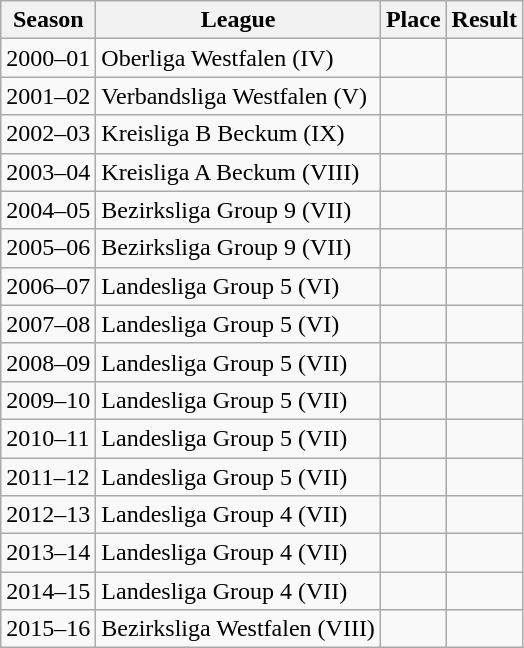<table class="wikitable">
<tr>
<th>Season</th>
<th>League</th>
<th>Place</th>
<th>Result</th>
</tr>
<tr>
<td>2000–01</td>
<td>Oberliga Westfalen (IV)</td>
<td></td>
<td></td>
</tr>
<tr>
<td>2001–02</td>
<td>Verbandsliga Westfalen (V)</td>
<td></td>
<td></td>
</tr>
<tr>
<td>2002–03</td>
<td>Kreisliga B Beckum (IX)</td>
<td></td>
<td></td>
</tr>
<tr>
<td>2003–04</td>
<td>Kreisliga A Beckum (VIII)</td>
<td></td>
<td></td>
</tr>
<tr>
<td>2004–05</td>
<td>Bezirksliga Group 9 (VII)</td>
<td></td>
<td></td>
</tr>
<tr>
<td>2005–06</td>
<td>Bezirksliga Group 9 (VII)</td>
<td></td>
<td></td>
</tr>
<tr>
<td>2006–07</td>
<td>Landesliga Group 5 (VI)</td>
<td></td>
<td></td>
</tr>
<tr>
<td>2007–08</td>
<td>Landesliga Group 5 (VI)</td>
<td></td>
<td></td>
</tr>
<tr>
<td>2008–09</td>
<td>Landesliga Group 5 (VII)</td>
<td></td>
<td></td>
</tr>
<tr>
<td>2009–10</td>
<td>Landesliga Group 5 (VII)</td>
<td></td>
<td></td>
</tr>
<tr>
<td>2010–11</td>
<td>Landesliga Group 5 (VII)</td>
<td></td>
<td></td>
</tr>
<tr>
<td>2011–12</td>
<td>Landesliga Group 5 (VII)</td>
<td></td>
<td></td>
</tr>
<tr>
<td>2012–13</td>
<td>Landesliga Group 4 (VII)</td>
<td></td>
<td></td>
</tr>
<tr>
<td>2013–14</td>
<td>Landesliga Group 4 (VII)</td>
<td></td>
<td></td>
</tr>
<tr>
<td>2014–15</td>
<td>Landesliga Group 4 (VII)</td>
<td></td>
<td></td>
</tr>
<tr>
<td>2015–16</td>
<td>Bezirksliga Westfalen (VIII)</td>
<td></td>
<td></td>
</tr>
</table>
